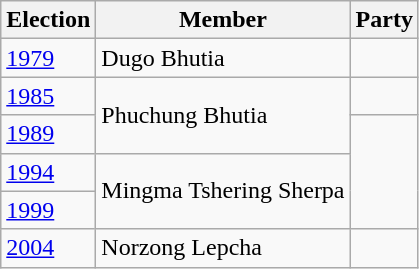<table class="wikitable sortable">
<tr>
<th>Election</th>
<th>Member</th>
<th colspan=2>Party</th>
</tr>
<tr>
<td><a href='#'>1979</a></td>
<td>Dugo Bhutia</td>
<td></td>
</tr>
<tr>
<td><a href='#'>1985</a></td>
<td rowspan=2>Phuchung Bhutia</td>
<td></td>
</tr>
<tr>
<td><a href='#'>1989</a></td>
</tr>
<tr>
<td><a href='#'>1994</a></td>
<td rowspan=2>Mingma Tshering Sherpa</td>
</tr>
<tr>
<td><a href='#'>1999</a></td>
</tr>
<tr>
<td><a href='#'>2004</a></td>
<td>Norzong Lepcha</td>
<td></td>
</tr>
</table>
